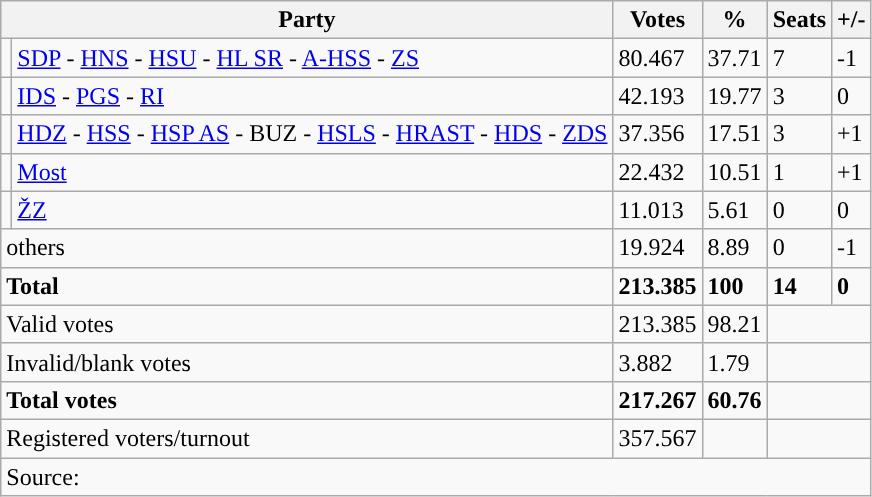<table class="wikitable" style="text-align: left;">
<tr>
<th colspan="2">Party</th>
<th>Votes</th>
<th>%</th>
<th>Seats</th>
<th>+/-</th>
</tr>
<tr>
<td style="background-color: "></td>
<td><a href='#'>SDP</a> - <a href='#'>HNS</a> - <a href='#'>HSU</a> - <a href='#'>HL SR</a> - <a href='#'>A-HSS</a> - <a href='#'>ZS</a></td>
<td>80.467</td>
<td>37.71</td>
<td>7</td>
<td>-1</td>
</tr>
<tr>
<td style="background-color: "></td>
<td><a href='#'>IDS</a> - <a href='#'>PGS</a> - <a href='#'>RI</a></td>
<td>42.193</td>
<td>19.77</td>
<td>3</td>
<td>0</td>
</tr>
<tr>
<td style="background-color: "></td>
<td><a href='#'>HDZ</a> - <a href='#'>HSS</a> - <a href='#'>HSP AS</a> - BUZ - <a href='#'>HSLS</a> - <a href='#'>HRAST</a> - <a href='#'>HDS</a> - <a href='#'>ZDS</a></td>
<td>37.356</td>
<td>17.51</td>
<td>3</td>
<td>+1</td>
</tr>
<tr>
<td style="background-color: "></td>
<td><a href='#'>Most</a></td>
<td>22.432</td>
<td>10.51</td>
<td>1</td>
<td>+1</td>
</tr>
<tr>
<td style="background-color: "></td>
<td><a href='#'>ŽZ</a></td>
<td>11.013</td>
<td>5.61</td>
<td>0</td>
<td>0</td>
</tr>
<tr>
<td colspan="2">others</td>
<td>19.924</td>
<td>8.89</td>
<td>0</td>
<td>-1</td>
</tr>
<tr>
<td colspan="2"><strong>Total</strong></td>
<td><strong>213.385</strong></td>
<td><strong>100</strong></td>
<td><strong>14</strong></td>
<td><strong>0</strong></td>
</tr>
<tr>
<td colspan="2">Valid votes</td>
<td>213.385</td>
<td>98.21</td>
<td colspan="2"></td>
</tr>
<tr>
<td colspan="2">Invalid/blank votes</td>
<td>3.882</td>
<td>1.79</td>
<td colspan="2"></td>
</tr>
<tr>
<td colspan="2"><strong>Total votes</strong></td>
<td><strong>217.267</strong></td>
<td><strong>60.76</strong></td>
<td colspan="2"></td>
</tr>
<tr>
<td colspan="2">Registered voters/turnout</td>
<td votes14="5343">357.567</td>
<td></td>
<td colspan="2"></td>
</tr>
<tr>
<td colspan="6">Source: </td>
</tr>
</table>
